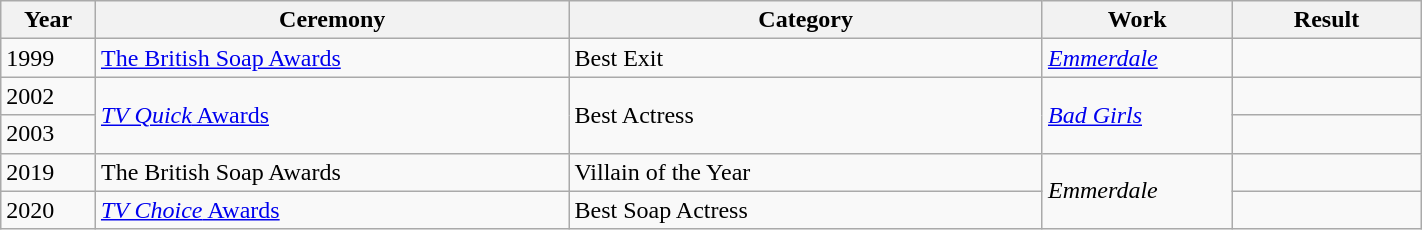<table class="wikitable" width="75%">
<tr>
<th width="5%">Year</th>
<th width="25%">Ceremony</th>
<th width="25%">Category</th>
<th width="10%">Work</th>
<th width="10%">Result</th>
</tr>
<tr>
<td>1999</td>
<td><a href='#'>The British Soap Awards</a></td>
<td>Best Exit</td>
<td><em><a href='#'>Emmerdale</a></em></td>
<td></td>
</tr>
<tr>
<td>2002</td>
<td rowspan="2"><a href='#'><em>TV Quick</em> Awards</a></td>
<td rowspan="2">Best Actress</td>
<td rowspan="2"><em><a href='#'>Bad Girls</a></em></td>
<td></td>
</tr>
<tr>
<td>2003</td>
<td></td>
</tr>
<tr>
<td>2019</td>
<td>The British Soap Awards</td>
<td>Villain of the Year</td>
<td rowspan=2><em>Emmerdale</em></td>
<td></td>
</tr>
<tr>
<td>2020</td>
<td><a href='#'><em>TV Choice</em> Awards</a></td>
<td>Best Soap Actress</td>
<td></td>
</tr>
</table>
